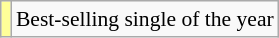<table class="wikitable plainrowheaders" style="font-size:90%;">
<tr>
<td bgcolor=#FFFF99 align=center></td>
<td>Best-selling single of the year</td>
</tr>
</table>
